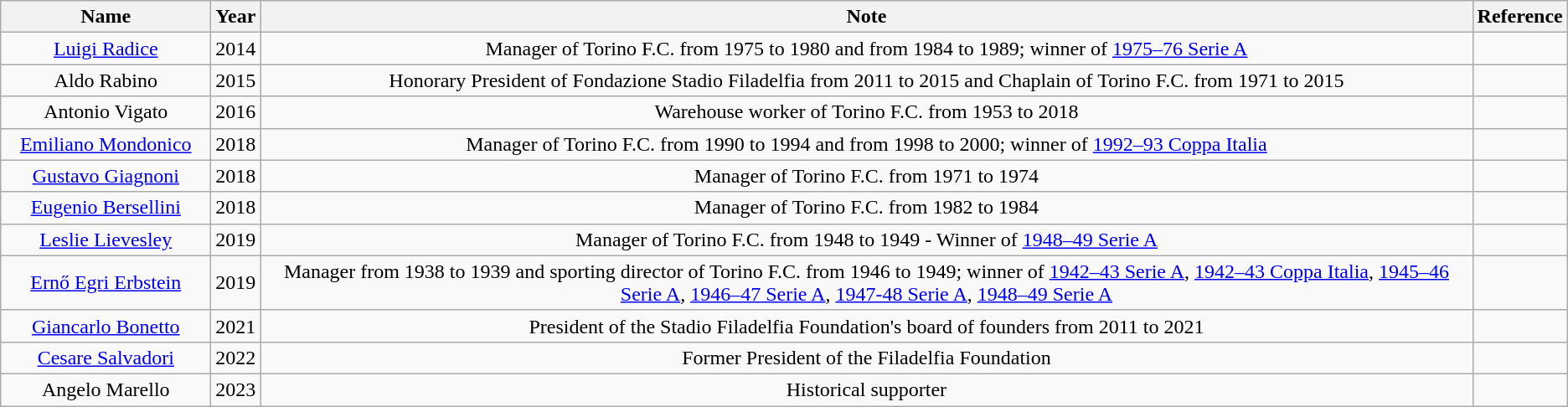<table class="wikitable sortable" style="text-align: center;">
<tr>
<th style="width:10em">Name</th>
<th>Year</th>
<th>Note</th>
<th>Reference</th>
</tr>
<tr>
<td><a href='#'>Luigi Radice</a></td>
<td>2014</td>
<td>Manager of Torino F.C. from 1975 to 1980 and from 1984 to 1989; winner of <a href='#'>1975–76 Serie A</a></td>
<td></td>
</tr>
<tr>
<td>Aldo Rabino</td>
<td>2015</td>
<td>Honorary President of Fondazione Stadio Filadelfia from 2011 to 2015 and Chaplain of Torino F.C. from 1971 to 2015</td>
<td></td>
</tr>
<tr>
<td>Antonio Vigato</td>
<td>2016</td>
<td>Warehouse worker of Torino F.C. from 1953 to 2018</td>
<td></td>
</tr>
<tr>
<td><a href='#'>Emiliano Mondonico</a></td>
<td>2018</td>
<td>Manager of Torino F.C. from 1990 to 1994 and from 1998 to 2000; winner of <a href='#'>1992–93 Coppa Italia</a></td>
<td></td>
</tr>
<tr>
<td><a href='#'>Gustavo Giagnoni</a></td>
<td>2018</td>
<td>Manager of Torino F.C. from 1971 to 1974</td>
<td></td>
</tr>
<tr>
<td><a href='#'>Eugenio Bersellini</a></td>
<td>2018</td>
<td>Manager of Torino F.C. from 1982 to 1984</td>
<td></td>
</tr>
<tr>
<td><a href='#'>Leslie Lievesley</a></td>
<td>2019</td>
<td>Manager of Torino F.C. from 1948 to 1949 - Winner of <a href='#'>1948–49 Serie A</a></td>
<td></td>
</tr>
<tr>
<td><a href='#'>Ernő Egri Erbstein</a></td>
<td>2019</td>
<td>Manager from 1938 to 1939 and sporting director of Torino F.C. from 1946 to 1949; winner of <a href='#'>1942–43 Serie A</a>, <a href='#'>1942–43 Coppa Italia</a>, <a href='#'>1945–46 Serie A</a>, <a href='#'>1946–47 Serie A</a>, <a href='#'>1947-48 Serie A</a>, <a href='#'>1948–49 Serie A</a></td>
<td></td>
</tr>
<tr>
<td><a href='#'>Giancarlo Bonetto</a></td>
<td>2021</td>
<td>President of the Stadio Filadelfia Foundation's board of founders from 2011 to 2021</td>
<td></td>
</tr>
<tr>
<td><a href='#'>Cesare Salvadori</a></td>
<td>2022</td>
<td>Former President of the Filadelfia Foundation</td>
<td></td>
</tr>
<tr>
<td>Angelo Marello</td>
<td>2023</td>
<td>Historical supporter</td>
<td></td>
</tr>
</table>
